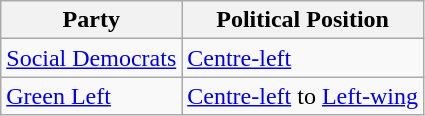<table class="wikitable mw-collapsible mw-collapsed">
<tr>
<th>Party</th>
<th>Political Position</th>
</tr>
<tr>
<td><a href='#'>Social Democrats</a></td>
<td><a href='#'>Centre-left</a></td>
</tr>
<tr>
<td><a href='#'>Green Left</a></td>
<td><a href='#'>Centre-left</a> to <a href='#'>Left-wing</a></td>
</tr>
</table>
